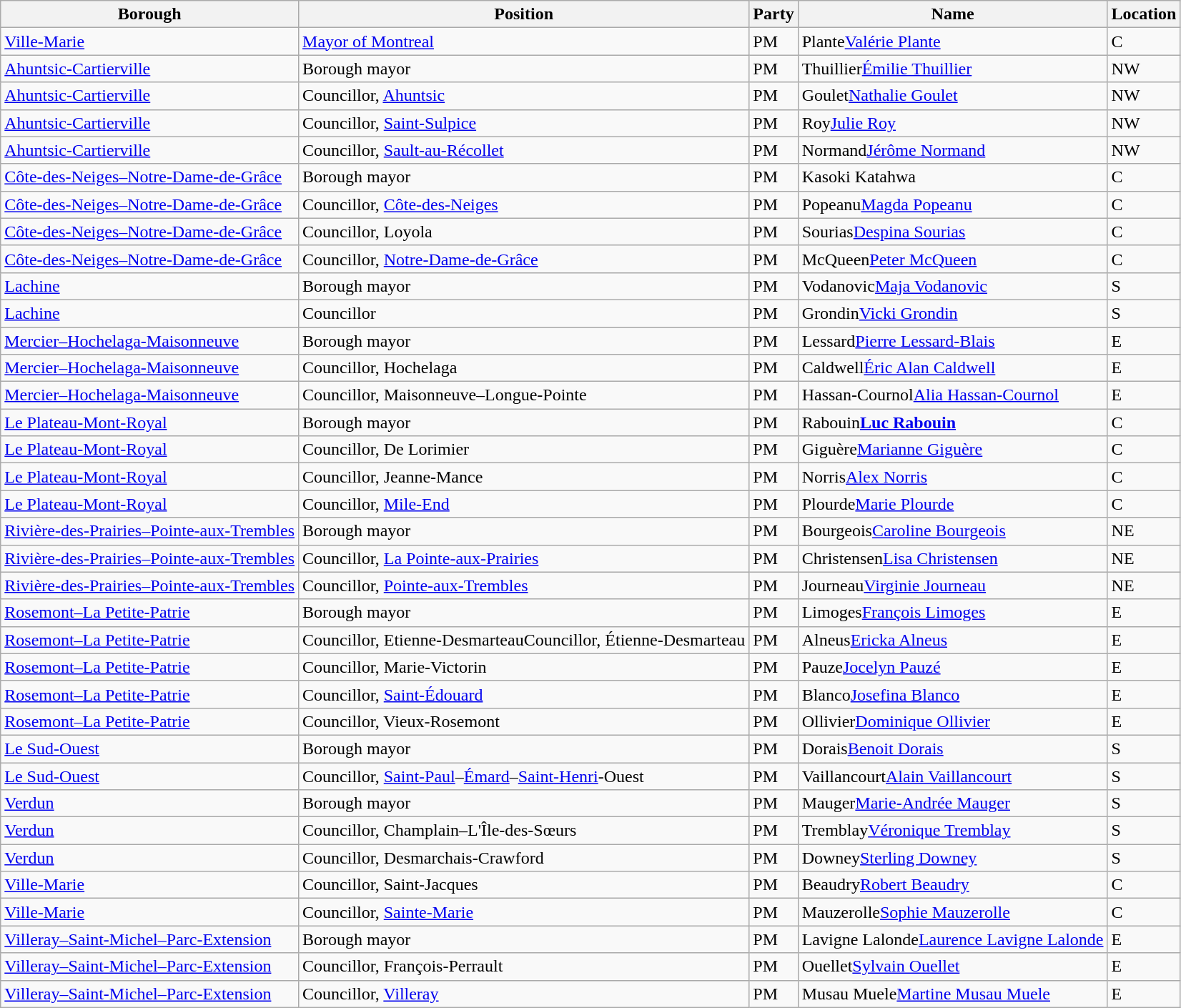<table class="wikitable sortable" border="1">
<tr>
<th>Borough</th>
<th>Position</th>
<th>Party</th>
<th>Name</th>
<th>Location</th>
</tr>
<tr>
<td><a href='#'>Ville-Marie</a></td>
<td><a href='#'>Mayor of Montreal</a></td>
<td width="30px" ><span>PM</span> </td>
<td><span>Plante</span><a href='#'>Valérie Plante</a></td>
<td>C</td>
</tr>
<tr>
<td><a href='#'>Ahuntsic-Cartierville</a></td>
<td>Borough mayor</td>
<td width="30px" ><span>PM</span> </td>
<td><span>Thuillier</span><a href='#'>Émilie Thuillier</a></td>
<td>NW</td>
</tr>
<tr>
<td><a href='#'>Ahuntsic-Cartierville</a></td>
<td>Councillor, <a href='#'>Ahuntsic</a></td>
<td width="30px" ><span>PM</span> </td>
<td><span>Goulet</span><a href='#'>Nathalie Goulet</a></td>
<td>NW</td>
</tr>
<tr>
<td><a href='#'>Ahuntsic-Cartierville</a></td>
<td>Councillor, <a href='#'>Saint-Sulpice</a></td>
<td width="30px" ><span>PM</span> </td>
<td><span>Roy</span><a href='#'>Julie Roy</a></td>
<td>NW</td>
</tr>
<tr>
<td><a href='#'>Ahuntsic-Cartierville</a></td>
<td>Councillor, <a href='#'>Sault-au-Récollet</a></td>
<td width="30px" ><span>PM</span> </td>
<td><span>Normand</span><a href='#'>Jérôme Normand</a></td>
<td>NW</td>
</tr>
<tr>
<td><a href='#'>Côte-des-Neiges–Notre-Dame-de-Grâce</a></td>
<td>Borough mayor</td>
<td width="30px" ><span>PM</span> </td>
<td><span>Kasoki Katahwa</span></td>
<td>C</td>
</tr>
<tr>
<td><a href='#'>Côte-des-Neiges–Notre-Dame-de-Grâce</a></td>
<td>Councillor, <a href='#'>Côte-des-Neiges</a></td>
<td width="30px" ><span>PM</span> </td>
<td><span>Popeanu</span><a href='#'>Magda Popeanu</a></td>
<td>C</td>
</tr>
<tr>
<td><a href='#'>Côte-des-Neiges–Notre-Dame-de-Grâce</a></td>
<td>Councillor, Loyola</td>
<td width="30px" ><span>PM</span> </td>
<td><span>Sourias</span><a href='#'>Despina Sourias</a></td>
<td>C</td>
</tr>
<tr>
<td><a href='#'>Côte-des-Neiges–Notre-Dame-de-Grâce</a></td>
<td>Councillor, <a href='#'>Notre-Dame-de-Grâce</a></td>
<td width="30px" ><span>PM</span> </td>
<td><span>McQueen</span><a href='#'>Peter McQueen</a></td>
<td>C</td>
</tr>
<tr>
<td><a href='#'>Lachine</a></td>
<td>Borough mayor</td>
<td width="30px" ><span>PM</span> </td>
<td><span>Vodanovic</span><a href='#'>Maja Vodanovic</a></td>
<td>S</td>
</tr>
<tr>
<td><a href='#'>Lachine</a></td>
<td>Councillor</td>
<td width="30px" ><span>PM</span> </td>
<td><span>Grondin</span><a href='#'>Vicki Grondin</a></td>
<td>S</td>
</tr>
<tr>
<td><a href='#'>Mercier–Hochelaga-Maisonneuve</a></td>
<td>Borough mayor</td>
<td width="30px" ><span>PM</span> </td>
<td><span>Lessard</span><a href='#'>Pierre Lessard-Blais</a></td>
<td>E</td>
</tr>
<tr>
<td><a href='#'>Mercier–Hochelaga-Maisonneuve</a></td>
<td>Councillor, Hochelaga</td>
<td width="30px" ><span>PM</span> </td>
<td><span>Caldwell</span><a href='#'>Éric Alan Caldwell</a></td>
<td>E</td>
</tr>
<tr>
<td><a href='#'>Mercier–Hochelaga-Maisonneuve</a></td>
<td>Councillor, Maisonneuve–Longue-Pointe</td>
<td width="30px" ><span>PM</span> </td>
<td><span>Hassan-Cournol</span><a href='#'>Alia Hassan-Cournol</a></td>
<td>E</td>
</tr>
<tr>
<td><a href='#'>Le Plateau-Mont-Royal</a></td>
<td>Borough mayor</td>
<td width="30px" ><span>PM</span> </td>
<td><span>Rabouin</span><strong><a href='#'>Luc Rabouin</a></strong></td>
<td>C</td>
</tr>
<tr>
<td><a href='#'>Le Plateau-Mont-Royal</a></td>
<td>Councillor, De Lorimier</td>
<td width="30px" ><span>PM</span> </td>
<td><span>Giguère</span><a href='#'>Marianne Giguère</a></td>
<td>C</td>
</tr>
<tr>
<td><a href='#'>Le Plateau-Mont-Royal</a></td>
<td>Councillor, Jeanne-Mance</td>
<td width="30px" ><span>PM</span> </td>
<td><span>Norris</span><a href='#'>Alex Norris</a></td>
<td>C</td>
</tr>
<tr>
<td><a href='#'>Le Plateau-Mont-Royal</a></td>
<td>Councillor, <a href='#'>Mile-End</a></td>
<td width="30px" ><span>PM</span> </td>
<td><span>Plourde</span><a href='#'>Marie Plourde</a></td>
<td>C</td>
</tr>
<tr>
<td><a href='#'>Rivière-des-Prairies–Pointe-aux-Trembles</a></td>
<td>Borough mayor</td>
<td width="30px" ><span>PM</span> </td>
<td><span>Bourgeois</span><a href='#'>Caroline Bourgeois</a></td>
<td>NE</td>
</tr>
<tr>
<td><a href='#'>Rivière-des-Prairies–Pointe-aux-Trembles</a></td>
<td>Councillor, <a href='#'>La Pointe-aux-Prairies</a></td>
<td width="30px" ><span>PM</span> </td>
<td><span>Christensen</span><a href='#'>Lisa Christensen</a></td>
<td>NE</td>
</tr>
<tr>
<td><a href='#'>Rivière-des-Prairies–Pointe-aux-Trembles</a></td>
<td>Councillor, <a href='#'>Pointe-aux-Trembles</a></td>
<td width="30px" ><span>PM</span> </td>
<td><span>Journeau</span><a href='#'>Virginie Journeau</a></td>
<td>NE</td>
</tr>
<tr>
<td><a href='#'>Rosemont–La Petite-Patrie</a></td>
<td>Borough mayor</td>
<td width="30px" ><span>PM</span> </td>
<td><span>Limoges</span><a href='#'>François Limoges</a></td>
<td>E</td>
</tr>
<tr>
<td><a href='#'>Rosemont–La Petite-Patrie</a></td>
<td><span>Councillor, Etienne-Desmarteau</span>Councillor, Étienne-Desmarteau</td>
<td width="30px" ><span>PM</span> </td>
<td><span>Alneus</span><a href='#'>Ericka Alneus</a></td>
<td>E</td>
</tr>
<tr>
<td><a href='#'>Rosemont–La Petite-Patrie</a></td>
<td>Councillor, Marie-Victorin</td>
<td width="30px" ><span>PM</span> </td>
<td><span>Pauze</span><a href='#'>Jocelyn Pauzé</a></td>
<td>E</td>
</tr>
<tr>
<td><a href='#'>Rosemont–La Petite-Patrie</a></td>
<td>Councillor, <a href='#'>Saint-Édouard</a></td>
<td width="30px" ><span>PM</span> </td>
<td><span>Blanco</span><a href='#'>Josefina Blanco</a></td>
<td>E</td>
</tr>
<tr>
<td><a href='#'>Rosemont–La Petite-Patrie</a></td>
<td>Councillor, Vieux-Rosemont</td>
<td width="30px" ><span>PM</span> </td>
<td><span>Ollivier</span><a href='#'>Dominique Ollivier</a></td>
<td>E</td>
</tr>
<tr>
<td><a href='#'>Le Sud-Ouest</a></td>
<td>Borough mayor</td>
<td width="30px" ><span>PM</span> </td>
<td><span>Dorais</span><a href='#'>Benoit Dorais</a></td>
<td>S</td>
</tr>
<tr>
<td><a href='#'>Le Sud-Ouest</a></td>
<td>Councillor, <a href='#'>Saint-Paul</a>–<a href='#'>Émard</a>–<a href='#'>Saint-Henri</a>-Ouest</td>
<td width="30px" ><span>PM</span> </td>
<td><span>Vaillancourt</span><a href='#'>Alain Vaillancourt</a></td>
<td>S</td>
</tr>
<tr>
<td><a href='#'>Verdun</a></td>
<td>Borough mayor</td>
<td width="30px" ><span>PM</span> </td>
<td><span>Mauger</span><a href='#'>Marie-Andrée Mauger</a></td>
<td>S</td>
</tr>
<tr>
<td><a href='#'>Verdun</a></td>
<td>Councillor, Champlain–L'Île-des-Sœurs</td>
<td width="30px" ><span>PM</span> </td>
<td><span>Tremblay</span><a href='#'>Véronique Tremblay</a></td>
<td>S</td>
</tr>
<tr>
<td><a href='#'>Verdun</a></td>
<td>Councillor, Desmarchais-Crawford</td>
<td width="30px" ><span>PM</span> </td>
<td><span>Downey</span><a href='#'>Sterling Downey</a></td>
<td>S</td>
</tr>
<tr>
<td><a href='#'>Ville-Marie</a></td>
<td>Councillor, Saint-Jacques</td>
<td width="30px" ><span>PM</span> </td>
<td><span>Beaudry</span><a href='#'>Robert Beaudry</a></td>
<td>C</td>
</tr>
<tr>
<td><a href='#'>Ville-Marie</a></td>
<td>Councillor, <a href='#'>Sainte-Marie</a></td>
<td width="30px" ><span>PM</span> </td>
<td><span>Mauzerolle</span><a href='#'>Sophie Mauzerolle</a></td>
<td>C</td>
</tr>
<tr>
<td><a href='#'>Villeray–Saint-Michel–Parc-Extension</a></td>
<td>Borough mayor</td>
<td width="30px" ><span>PM</span> </td>
<td><span>Lavigne Lalonde</span><a href='#'>Laurence Lavigne Lalonde</a></td>
<td>E</td>
</tr>
<tr>
<td><a href='#'>Villeray–Saint-Michel–Parc-Extension</a></td>
<td>Councillor, François-Perrault</td>
<td width="30px" ><span>PM</span> </td>
<td><span>Ouellet</span><a href='#'>Sylvain Ouellet</a></td>
<td>E</td>
</tr>
<tr>
<td><a href='#'>Villeray–Saint-Michel–Parc-Extension</a></td>
<td>Councillor, <a href='#'>Villeray</a></td>
<td width="30px" ><span>PM</span> </td>
<td><span>Musau Muele</span><a href='#'>Martine Musau Muele</a></td>
<td>E</td>
</tr>
</table>
